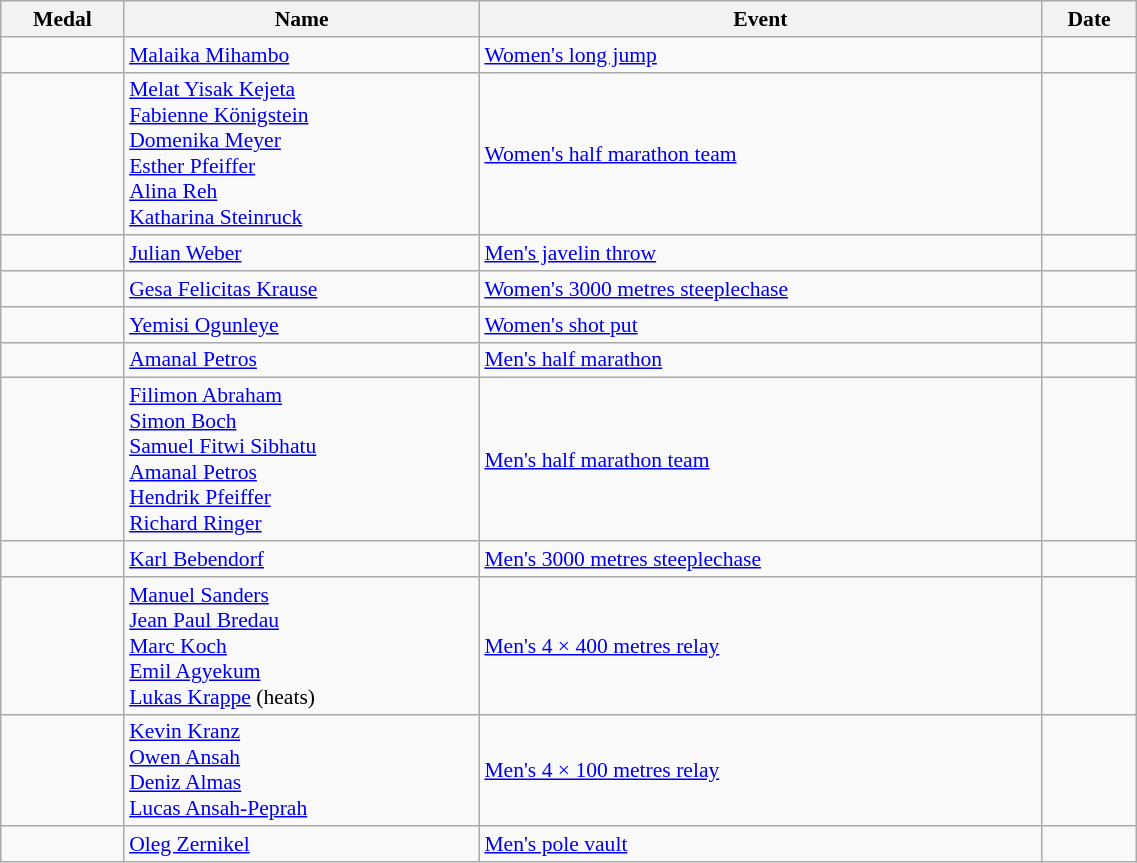<table class="wikitable" style="font-size:90%" width=60%>
<tr>
<th>Medal</th>
<th>Name</th>
<th>Event</th>
<th>Date</th>
</tr>
<tr>
<td></td>
<td><a href='#'>Malaika Mihambo</a></td>
<td><a href='#'>Women's long jump</a></td>
<td></td>
</tr>
<tr>
<td></td>
<td><a href='#'>Melat Yisak Kejeta</a><br><a href='#'>Fabienne Königstein</a><br><a href='#'>Domenika Meyer</a><br><a href='#'>Esther Pfeiffer</a><br><a href='#'>Alina Reh</a><br><a href='#'>Katharina Steinruck</a></td>
<td><a href='#'>Women's half marathon team</a></td>
<td></td>
</tr>
<tr>
<td></td>
<td><a href='#'>Julian Weber</a></td>
<td><a href='#'>Men's javelin throw</a></td>
<td></td>
</tr>
<tr>
<td></td>
<td><a href='#'>Gesa Felicitas Krause</a></td>
<td><a href='#'>Women's 3000 metres steeplechase</a></td>
<td></td>
</tr>
<tr>
<td></td>
<td><a href='#'>Yemisi Ogunleye</a></td>
<td><a href='#'>Women's shot put</a></td>
<td></td>
</tr>
<tr>
<td></td>
<td><a href='#'>Amanal Petros</a></td>
<td><a href='#'>Men's half marathon</a></td>
<td></td>
</tr>
<tr>
<td></td>
<td><a href='#'>Filimon Abraham</a><br><a href='#'>Simon Boch</a><br><a href='#'>Samuel Fitwi Sibhatu</a><br><a href='#'>Amanal Petros</a><br><a href='#'>Hendrik Pfeiffer</a><br><a href='#'>Richard Ringer</a></td>
<td><a href='#'>Men's half marathon team</a></td>
<td></td>
</tr>
<tr>
<td></td>
<td><a href='#'>Karl Bebendorf</a></td>
<td><a href='#'>Men's 3000 metres steeplechase</a></td>
<td></td>
</tr>
<tr>
<td></td>
<td><a href='#'>Manuel Sanders</a><br><a href='#'>Jean Paul Bredau</a><br><a href='#'>Marc Koch</a><br><a href='#'>Emil Agyekum</a><br><a href='#'>Lukas Krappe</a> (heats)</td>
<td><a href='#'>Men's 4 × 400 metres relay</a></td>
<td></td>
</tr>
<tr>
<td></td>
<td><a href='#'>Kevin Kranz</a><br><a href='#'>Owen Ansah</a><br><a href='#'>Deniz Almas</a><br><a href='#'>Lucas Ansah-Peprah</a></td>
<td><a href='#'>Men's 4 × 100 metres relay</a></td>
<td></td>
</tr>
<tr>
<td></td>
<td><a href='#'>Oleg Zernikel</a></td>
<td><a href='#'>Men's pole vault</a></td>
<td></td>
</tr>
</table>
